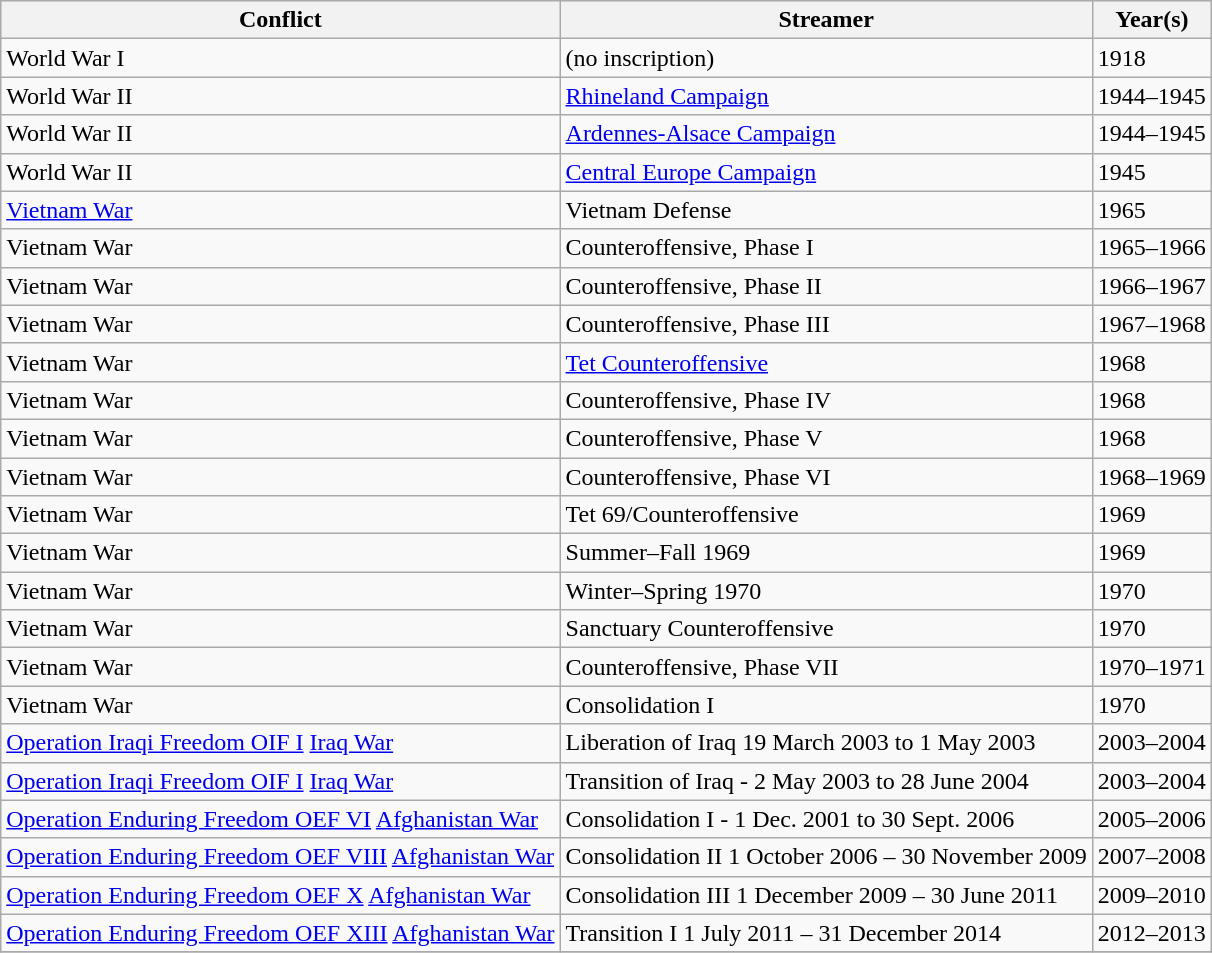<table class="wikitable mw-collapsible">
<tr style="background:#efefef;">
<th>Conflict</th>
<th>Streamer</th>
<th>Year(s)</th>
</tr>
<tr>
<td>World War I</td>
<td>(no inscription)</td>
<td>1918</td>
</tr>
<tr>
<td>World War II</td>
<td><a href='#'>Rhineland Campaign</a></td>
<td>1944–1945</td>
</tr>
<tr>
<td>World War II</td>
<td><a href='#'>Ardennes-Alsace Campaign</a></td>
<td>1944–1945</td>
</tr>
<tr>
<td>World War II</td>
<td><a href='#'>Central Europe Campaign</a></td>
<td>1945</td>
</tr>
<tr>
<td><a href='#'>Vietnam War</a></td>
<td>Vietnam Defense</td>
<td>1965</td>
</tr>
<tr>
<td>Vietnam War</td>
<td>Counteroffensive, Phase I</td>
<td>1965–1966</td>
</tr>
<tr>
<td>Vietnam War</td>
<td>Counteroffensive, Phase II</td>
<td>1966–1967</td>
</tr>
<tr>
<td>Vietnam War</td>
<td>Counteroffensive, Phase III</td>
<td>1967–1968</td>
</tr>
<tr>
<td>Vietnam War</td>
<td><a href='#'>Tet Counteroffensive</a></td>
<td>1968</td>
</tr>
<tr>
<td>Vietnam War</td>
<td>Counteroffensive, Phase IV</td>
<td>1968</td>
</tr>
<tr>
<td>Vietnam War</td>
<td>Counteroffensive, Phase V</td>
<td>1968</td>
</tr>
<tr>
<td>Vietnam War</td>
<td>Counteroffensive, Phase VI</td>
<td>1968–1969</td>
</tr>
<tr>
<td>Vietnam War</td>
<td>Tet 69/Counteroffensive</td>
<td>1969</td>
</tr>
<tr>
<td>Vietnam War</td>
<td>Summer–Fall 1969</td>
<td>1969</td>
</tr>
<tr>
<td>Vietnam War</td>
<td>Winter–Spring 1970</td>
<td>1970</td>
</tr>
<tr>
<td>Vietnam War</td>
<td>Sanctuary Counteroffensive</td>
<td>1970</td>
</tr>
<tr>
<td>Vietnam War</td>
<td>Counteroffensive, Phase VII</td>
<td>1970–1971</td>
</tr>
<tr>
<td>Vietnam War</td>
<td>Consolidation I</td>
<td>1970</td>
</tr>
<tr>
<td><a href='#'>Operation Iraqi Freedom OIF I</a> <a href='#'>Iraq War</a></td>
<td>Liberation of Iraq 19 March 2003 to 1 May 2003</td>
<td>2003–2004</td>
</tr>
<tr>
<td><a href='#'>Operation Iraqi Freedom OIF I</a> <a href='#'>Iraq War</a></td>
<td>Transition of Iraq - 2 May 2003 to 28 June 2004</td>
<td>2003–2004</td>
</tr>
<tr>
<td><a href='#'>Operation Enduring Freedom OEF VI</a> <a href='#'>Afghanistan War</a></td>
<td>Consolidation I - 1 Dec. 2001 to 30 Sept. 2006</td>
<td>2005–2006</td>
</tr>
<tr>
<td><a href='#'>Operation Enduring Freedom OEF VIII</a> <a href='#'>Afghanistan War</a></td>
<td>Consolidation II 1 October 2006 – 30 November 2009</td>
<td>2007–2008</td>
</tr>
<tr>
<td><a href='#'>Operation Enduring Freedom OEF X</a> <a href='#'>Afghanistan War</a></td>
<td>Consolidation III 1 December 2009 – 30 June 2011</td>
<td>2009–2010</td>
</tr>
<tr>
<td><a href='#'>Operation Enduring Freedom OEF XIII</a> <a href='#'>Afghanistan War</a></td>
<td>Transition I 1 July 2011 – 31 December 2014</td>
<td>2012–2013</td>
</tr>
<tr>
</tr>
</table>
